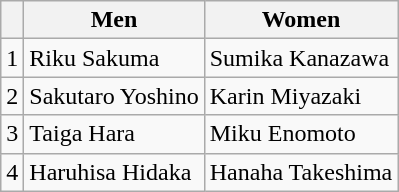<table class="wikitable">
<tr>
<th></th>
<th>Men</th>
<th>Women</th>
</tr>
<tr>
<td align=center>1</td>
<td>Riku Sakuma</td>
<td>Sumika Kanazawa</td>
</tr>
<tr>
<td align=center>2</td>
<td>Sakutaro Yoshino</td>
<td>Karin Miyazaki</td>
</tr>
<tr>
<td align=center>3</td>
<td>Taiga Hara</td>
<td>Miku Enomoto</td>
</tr>
<tr>
<td align=center>4</td>
<td>Haruhisa Hidaka</td>
<td>Hanaha Takeshima</td>
</tr>
</table>
